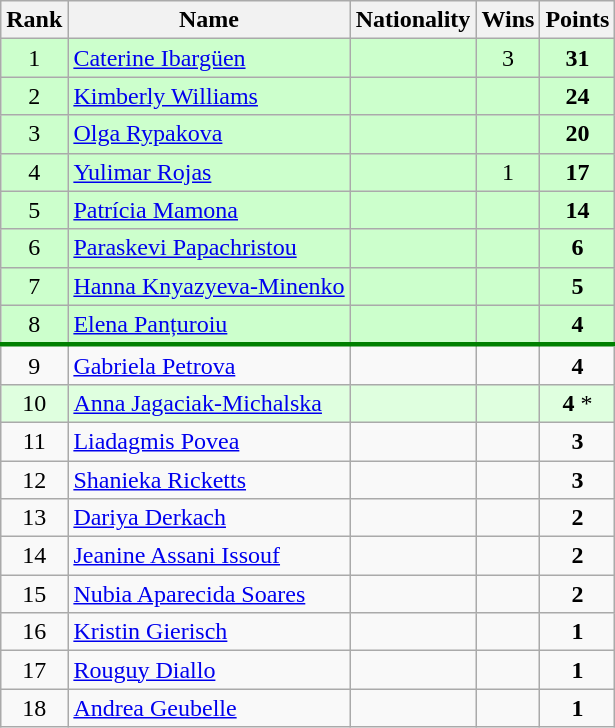<table class="wikitable sortable" style="text-align:center">
<tr>
<th>Rank</th>
<th>Name</th>
<th>Nationality</th>
<th>Wins</th>
<th>Points</th>
</tr>
<tr bgcolor=ccffcc>
<td>1</td>
<td align=left><a href='#'>Caterine Ibargüen</a></td>
<td align=left></td>
<td>3</td>
<td><strong>31</strong></td>
</tr>
<tr bgcolor=ccffcc>
<td>2</td>
<td align=left><a href='#'>Kimberly Williams</a></td>
<td align=left></td>
<td></td>
<td><strong>24</strong></td>
</tr>
<tr bgcolor=ccffcc>
<td>3</td>
<td align=left><a href='#'>Olga Rypakova</a></td>
<td align=left></td>
<td></td>
<td><strong>20</strong></td>
</tr>
<tr bgcolor=ccffcc>
<td>4</td>
<td align=left><a href='#'>Yulimar Rojas</a></td>
<td align=left></td>
<td>1</td>
<td><strong>17</strong></td>
</tr>
<tr bgcolor=ccffcc>
<td>5</td>
<td align=left><a href='#'>Patrícia Mamona</a></td>
<td align=left></td>
<td></td>
<td><strong>14</strong></td>
</tr>
<tr bgcolor=ccffcc>
<td>6</td>
<td align=left><a href='#'>Paraskevi Papachristou</a></td>
<td align=left></td>
<td></td>
<td><strong>6</strong></td>
</tr>
<tr bgcolor=ccffcc>
<td>7</td>
<td align=left><a href='#'>Hanna Knyazyeva-Minenko</a></td>
<td align=left></td>
<td></td>
<td><strong>5</strong></td>
</tr>
<tr bgcolor=ccffcc>
<td>8</td>
<td align=left><a href='#'>Elena Panțuroiu</a></td>
<td align=left></td>
<td></td>
<td><strong>4</strong></td>
</tr>
<tr style="border-top:3px solid green;">
<td>9</td>
<td align=left><a href='#'>Gabriela Petrova</a></td>
<td align=left></td>
<td></td>
<td><strong>4</strong></td>
</tr>
<tr bgcolor=dfffdf>
<td>10</td>
<td align=left><a href='#'>Anna Jagaciak-Michalska</a></td>
<td align=left></td>
<td></td>
<td><strong>4</strong> *</td>
</tr>
<tr>
<td>11</td>
<td align=left><a href='#'>Liadagmis Povea</a></td>
<td align=left></td>
<td></td>
<td><strong>3</strong></td>
</tr>
<tr>
<td>12</td>
<td align=left><a href='#'>Shanieka Ricketts</a></td>
<td align=left></td>
<td></td>
<td><strong>3</strong></td>
</tr>
<tr>
<td>13</td>
<td align=left><a href='#'>Dariya Derkach</a></td>
<td align=left></td>
<td></td>
<td><strong>2</strong></td>
</tr>
<tr>
<td>14</td>
<td align=left><a href='#'>Jeanine Assani Issouf</a></td>
<td align=left></td>
<td></td>
<td><strong>2</strong></td>
</tr>
<tr>
<td>15</td>
<td align=left><a href='#'>Nubia Aparecida Soares</a></td>
<td align=left></td>
<td></td>
<td><strong>2</strong></td>
</tr>
<tr>
<td>16</td>
<td align=left><a href='#'>Kristin Gierisch</a></td>
<td align=left></td>
<td></td>
<td><strong>1</strong></td>
</tr>
<tr>
<td>17</td>
<td align=left><a href='#'>Rouguy Diallo</a></td>
<td align=left></td>
<td></td>
<td><strong>1</strong></td>
</tr>
<tr>
<td>18</td>
<td align=left><a href='#'>Andrea Geubelle</a></td>
<td align=left></td>
<td></td>
<td><strong>1</strong></td>
</tr>
</table>
